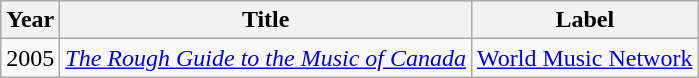<table class="wikitable">
<tr>
<th rowspan="1">Year</th>
<th rowspan="1">Title</th>
<th rowspan="1">Label</th>
</tr>
<tr>
<td align="center">2005</td>
<td align="left"><em><a href='#'>The Rough Guide to the Music of Canada</a></em></td>
<td align="left"><a href='#'>World Music Network</a></td>
</tr>
</table>
